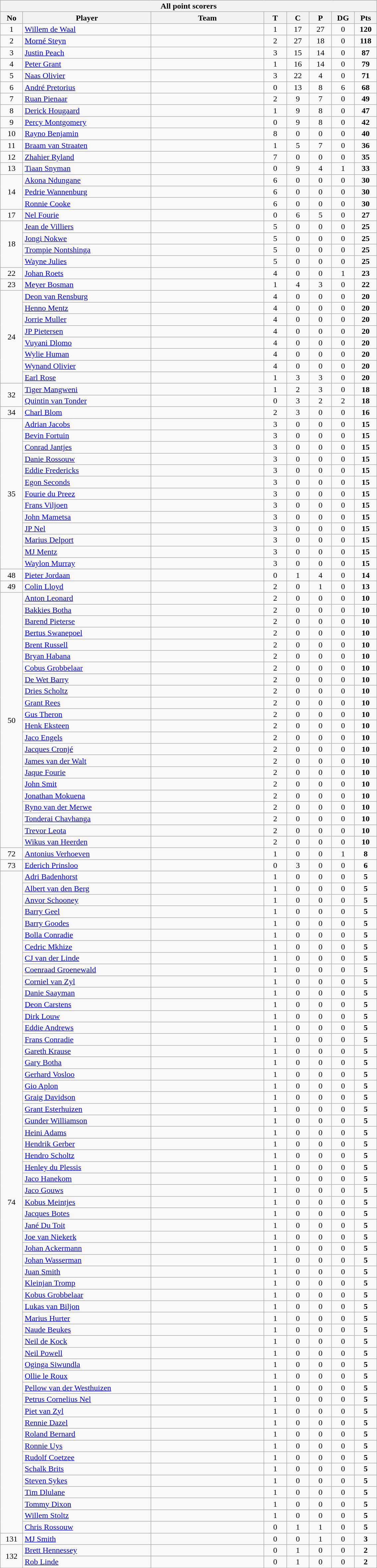<table class="wikitable collapsible collapsed sortable" style="text-align:center; line-height:100%; font-size:100%; width:60%;">
<tr>
<th colspan=8>All point scorers</th>
</tr>
<tr>
<th style="width:6%;">No</th>
<th style="width:34%;">Player</th>
<th style="width:30%;">Team</th>
<th style="width:6%;">T</th>
<th style="width:6%;">C</th>
<th style="width:6%;">P</th>
<th style="width:6%;">DG</th>
<th style="width:6%;">Pts<br></th>
</tr>
<tr>
<td>1</td>
<td style="text-align:left;"><a href='#'>Willem de Waal</a></td>
<td style="text-align:left;"></td>
<td>1</td>
<td>17</td>
<td>27</td>
<td>0</td>
<td><strong>120</strong></td>
</tr>
<tr>
<td>2</td>
<td style="text-align:left;"><a href='#'>Morné Steyn</a></td>
<td style="text-align:left;"></td>
<td>2</td>
<td>27</td>
<td>18</td>
<td>0</td>
<td><strong>118</strong></td>
</tr>
<tr>
<td>3</td>
<td style="text-align:left;"><a href='#'>Justin Peach</a></td>
<td style="text-align:left;"></td>
<td>3</td>
<td>15</td>
<td>14</td>
<td>0</td>
<td><strong>87</strong></td>
</tr>
<tr>
<td>4</td>
<td style="text-align:left;"><a href='#'>Peter Grant</a></td>
<td style="text-align:left;"></td>
<td>1</td>
<td>16</td>
<td>14</td>
<td>0</td>
<td><strong>79</strong></td>
</tr>
<tr>
<td>5</td>
<td style="text-align:left;"><a href='#'>Naas Olivier</a></td>
<td style="text-align:left;"></td>
<td>3</td>
<td>22</td>
<td>4</td>
<td>0</td>
<td><strong>71</strong></td>
</tr>
<tr>
<td>6</td>
<td style="text-align:left;"><a href='#'>André Pretorius</a></td>
<td style="text-align:left;"></td>
<td>0</td>
<td>13</td>
<td>8</td>
<td>6</td>
<td><strong>68</strong></td>
</tr>
<tr>
<td>7</td>
<td style="text-align:left;"><a href='#'>Ruan Pienaar</a></td>
<td style="text-align:left;"></td>
<td>2</td>
<td>9</td>
<td>7</td>
<td>0</td>
<td><strong>49</strong></td>
</tr>
<tr>
<td>8</td>
<td style="text-align:left;"><a href='#'>Derick Hougaard</a></td>
<td style="text-align:left;"></td>
<td>1</td>
<td>9</td>
<td>8</td>
<td>0</td>
<td><strong>47</strong></td>
</tr>
<tr>
<td>9</td>
<td style="text-align:left;"><a href='#'>Percy Montgomery</a></td>
<td style="text-align:left;"></td>
<td>0</td>
<td>9</td>
<td>8</td>
<td>0</td>
<td><strong>42</strong></td>
</tr>
<tr>
<td>10</td>
<td style="text-align:left;"><a href='#'>Rayno Benjamin</a></td>
<td style="text-align:left;"></td>
<td>8</td>
<td>0</td>
<td>0</td>
<td>0</td>
<td><strong>40</strong></td>
</tr>
<tr>
<td>11</td>
<td style="text-align:left;"><a href='#'>Braam van Straaten</a></td>
<td style="text-align:left;"></td>
<td>1</td>
<td>5</td>
<td>7</td>
<td>0</td>
<td><strong>36</strong></td>
</tr>
<tr>
<td>12</td>
<td style="text-align:left;"><a href='#'>Zhahier Ryland</a></td>
<td style="text-align:left;"></td>
<td>7</td>
<td>0</td>
<td>0</td>
<td>0</td>
<td><strong>35</strong></td>
</tr>
<tr>
<td>13</td>
<td style="text-align:left;"><a href='#'>Tiaan Snyman</a></td>
<td style="text-align:left;"></td>
<td>0</td>
<td>9</td>
<td>4</td>
<td>1</td>
<td><strong>33</strong></td>
</tr>
<tr>
<td rowspan="3">14</td>
<td style="text-align:left;"><a href='#'>Akona Ndungane</a></td>
<td style="text-align:left;"></td>
<td>6</td>
<td>0</td>
<td>0</td>
<td>0</td>
<td><strong>30</strong></td>
</tr>
<tr>
<td style="text-align:left;"><a href='#'>Pedrie Wannenburg</a></td>
<td style="text-align:left;"></td>
<td>6</td>
<td>0</td>
<td>0</td>
<td>0</td>
<td><strong>30</strong></td>
</tr>
<tr>
<td style="text-align:left;"><a href='#'>Ronnie Cooke</a></td>
<td style="text-align:left;"></td>
<td>6</td>
<td>0</td>
<td>0</td>
<td>0</td>
<td><strong>30</strong></td>
</tr>
<tr>
<td>17</td>
<td style="text-align:left;"><a href='#'>Nel Fourie</a></td>
<td style="text-align:left;"></td>
<td>0</td>
<td>6</td>
<td>5</td>
<td>0</td>
<td><strong>27</strong></td>
</tr>
<tr>
<td rowspan="4">18</td>
<td style="text-align:left;"><a href='#'>Jean de Villiers</a></td>
<td style="text-align:left;"></td>
<td>5</td>
<td>0</td>
<td>0</td>
<td>0</td>
<td><strong>25</strong></td>
</tr>
<tr>
<td style="text-align:left;"><a href='#'>Jongi Nokwe</a></td>
<td style="text-align:left;"></td>
<td>5</td>
<td>0</td>
<td>0</td>
<td>0</td>
<td><strong>25</strong></td>
</tr>
<tr>
<td style="text-align:left;"><a href='#'>Trompie Nontshinga</a></td>
<td style="text-align:left;"></td>
<td>5</td>
<td>0</td>
<td>0</td>
<td>0</td>
<td><strong>25</strong></td>
</tr>
<tr>
<td style="text-align:left;"><a href='#'>Wayne Julies</a></td>
<td style="text-align:left;"></td>
<td>5</td>
<td>0</td>
<td>0</td>
<td>0</td>
<td><strong>25</strong></td>
</tr>
<tr>
<td>22</td>
<td style="text-align:left;"><a href='#'>Johan Roets</a></td>
<td style="text-align:left;"></td>
<td>4</td>
<td>0</td>
<td>0</td>
<td>1</td>
<td><strong>23</strong></td>
</tr>
<tr>
<td>23</td>
<td style="text-align:left;"><a href='#'>Meyer Bosman</a></td>
<td style="text-align:left;"></td>
<td>1</td>
<td>4</td>
<td>3</td>
<td>0</td>
<td><strong>22</strong></td>
</tr>
<tr>
<td rowspan="8">24</td>
<td style="text-align:left;"><a href='#'>Deon van Rensburg</a></td>
<td style="text-align:left;"></td>
<td>4</td>
<td>0</td>
<td>0</td>
<td>0</td>
<td><strong>20</strong></td>
</tr>
<tr>
<td style="text-align:left;"><a href='#'>Henno Mentz</a></td>
<td style="text-align:left;"></td>
<td>4</td>
<td>0</td>
<td>0</td>
<td>0</td>
<td><strong>20</strong></td>
</tr>
<tr>
<td style="text-align:left;"><a href='#'>Jorrie Muller</a></td>
<td style="text-align:left;"></td>
<td>4</td>
<td>0</td>
<td>0</td>
<td>0</td>
<td><strong>20</strong></td>
</tr>
<tr>
<td style="text-align:left;"><a href='#'>JP Pietersen</a></td>
<td style="text-align:left;"></td>
<td>4</td>
<td>0</td>
<td>0</td>
<td>0</td>
<td><strong>20</strong></td>
</tr>
<tr>
<td style="text-align:left;"><a href='#'>Vuyani Dlomo</a></td>
<td style="text-align:left;"></td>
<td>4</td>
<td>0</td>
<td>0</td>
<td>0</td>
<td><strong>20</strong></td>
</tr>
<tr>
<td style="text-align:left;"><a href='#'>Wylie Human</a></td>
<td style="text-align:left;"></td>
<td>4</td>
<td>0</td>
<td>0</td>
<td>0</td>
<td><strong>20</strong></td>
</tr>
<tr>
<td style="text-align:left;"><a href='#'>Wynand Olivier</a></td>
<td style="text-align:left;"></td>
<td>4</td>
<td>0</td>
<td>0</td>
<td>0</td>
<td><strong>20</strong></td>
</tr>
<tr>
<td style="text-align:left;"><a href='#'>Earl Rose</a></td>
<td style="text-align:left;"></td>
<td>1</td>
<td>3</td>
<td>3</td>
<td>0</td>
<td><strong>20</strong></td>
</tr>
<tr>
<td rowspan="2">32</td>
<td style="text-align:left;"><a href='#'>Tiger Mangweni</a></td>
<td style="text-align:left;"></td>
<td>1</td>
<td>2</td>
<td>3</td>
<td>0</td>
<td><strong>18</strong></td>
</tr>
<tr>
<td style="text-align:left;"><a href='#'>Quintin van Tonder</a></td>
<td style="text-align:left;"></td>
<td>0</td>
<td>3</td>
<td>2</td>
<td>2</td>
<td><strong>18</strong></td>
</tr>
<tr>
<td>34</td>
<td style="text-align:left;"><a href='#'>Charl Blom</a></td>
<td style="text-align:left;"></td>
<td>2</td>
<td>3</td>
<td>0</td>
<td>0</td>
<td><strong>16</strong></td>
</tr>
<tr>
<td rowspan="13">35</td>
<td style="text-align:left;"><a href='#'>Adrian Jacobs</a></td>
<td style="text-align:left;"></td>
<td>3</td>
<td>0</td>
<td>0</td>
<td>0</td>
<td><strong>15</strong></td>
</tr>
<tr>
<td style="text-align:left;"><a href='#'>Bevin Fortuin</a></td>
<td style="text-align:left;"></td>
<td>3</td>
<td>0</td>
<td>0</td>
<td>0</td>
<td><strong>15</strong></td>
</tr>
<tr>
<td style="text-align:left;"><a href='#'>Conrad Jantjes</a></td>
<td style="text-align:left;"></td>
<td>3</td>
<td>0</td>
<td>0</td>
<td>0</td>
<td><strong>15</strong></td>
</tr>
<tr>
<td style="text-align:left;"><a href='#'>Danie Rossouw</a></td>
<td style="text-align:left;"></td>
<td>3</td>
<td>0</td>
<td>0</td>
<td>0</td>
<td><strong>15</strong></td>
</tr>
<tr>
<td style="text-align:left;"><a href='#'>Eddie Fredericks</a></td>
<td style="text-align:left;"></td>
<td>3</td>
<td>0</td>
<td>0</td>
<td>0</td>
<td><strong>15</strong></td>
</tr>
<tr>
<td style="text-align:left;"><a href='#'>Egon Seconds</a></td>
<td style="text-align:left;"></td>
<td>3</td>
<td>0</td>
<td>0</td>
<td>0</td>
<td><strong>15</strong></td>
</tr>
<tr>
<td style="text-align:left;"><a href='#'>Fourie du Preez</a></td>
<td style="text-align:left;"></td>
<td>3</td>
<td>0</td>
<td>0</td>
<td>0</td>
<td><strong>15</strong></td>
</tr>
<tr>
<td style="text-align:left;"><a href='#'>Frans Viljoen</a></td>
<td style="text-align:left;"></td>
<td>3</td>
<td>0</td>
<td>0</td>
<td>0</td>
<td><strong>15</strong></td>
</tr>
<tr>
<td style="text-align:left;"><a href='#'>John Mametsa</a></td>
<td style="text-align:left;"></td>
<td>3</td>
<td>0</td>
<td>0</td>
<td>0</td>
<td><strong>15</strong></td>
</tr>
<tr>
<td style="text-align:left;"><a href='#'>JP Nel</a></td>
<td style="text-align:left;"></td>
<td>3</td>
<td>0</td>
<td>0</td>
<td>0</td>
<td><strong>15</strong></td>
</tr>
<tr>
<td style="text-align:left;"><a href='#'>Marius Delport</a></td>
<td style="text-align:left;"></td>
<td>3</td>
<td>0</td>
<td>0</td>
<td>0</td>
<td><strong>15</strong></td>
</tr>
<tr>
<td style="text-align:left;"><a href='#'>MJ Mentz</a></td>
<td style="text-align:left;"></td>
<td>3</td>
<td>0</td>
<td>0</td>
<td>0</td>
<td><strong>15</strong></td>
</tr>
<tr>
<td style="text-align:left;"><a href='#'>Waylon Murray</a></td>
<td style="text-align:left;"></td>
<td>3</td>
<td>0</td>
<td>0</td>
<td>0</td>
<td><strong>15</strong></td>
</tr>
<tr>
<td>48</td>
<td style="text-align:left;"><a href='#'>Pieter Jordaan</a></td>
<td style="text-align:left;"></td>
<td>0</td>
<td>1</td>
<td>4</td>
<td>0</td>
<td><strong>14</strong></td>
</tr>
<tr>
<td>49</td>
<td style="text-align:left;"><a href='#'>Colin Lloyd</a></td>
<td style="text-align:left;"></td>
<td>2</td>
<td>0</td>
<td>1</td>
<td>0</td>
<td><strong>13</strong></td>
</tr>
<tr>
<td rowspan="22">50</td>
<td style="text-align:left;"><a href='#'>Anton Leonard</a></td>
<td style="text-align:left;"></td>
<td>2</td>
<td>0</td>
<td>0</td>
<td>0</td>
<td><strong>10</strong></td>
</tr>
<tr>
<td style="text-align:left;"><a href='#'>Bakkies Botha</a></td>
<td style="text-align:left;"></td>
<td>2</td>
<td>0</td>
<td>0</td>
<td>0</td>
<td><strong>10</strong></td>
</tr>
<tr>
<td style="text-align:left;"><a href='#'>Barend Pieterse</a></td>
<td style="text-align:left;"></td>
<td>2</td>
<td>0</td>
<td>0</td>
<td>0</td>
<td><strong>10</strong></td>
</tr>
<tr>
<td style="text-align:left;"><a href='#'>Bertus Swanepoel</a></td>
<td style="text-align:left;"></td>
<td>2</td>
<td>0</td>
<td>0</td>
<td>0</td>
<td><strong>10</strong></td>
</tr>
<tr>
<td style="text-align:left;"><a href='#'>Brent Russell</a></td>
<td style="text-align:left;"></td>
<td>2</td>
<td>0</td>
<td>0</td>
<td>0</td>
<td><strong>10</strong></td>
</tr>
<tr>
<td style="text-align:left;"><a href='#'>Bryan Habana</a></td>
<td style="text-align:left;"></td>
<td>2</td>
<td>0</td>
<td>0</td>
<td>0</td>
<td><strong>10</strong></td>
</tr>
<tr>
<td style="text-align:left;"><a href='#'>Cobus Grobbelaar</a></td>
<td style="text-align:left;"></td>
<td>2</td>
<td>0</td>
<td>0</td>
<td>0</td>
<td><strong>10</strong></td>
</tr>
<tr>
<td style="text-align:left;"><a href='#'>De Wet Barry</a></td>
<td style="text-align:left;"></td>
<td>2</td>
<td>0</td>
<td>0</td>
<td>0</td>
<td><strong>10</strong></td>
</tr>
<tr>
<td style="text-align:left;"><a href='#'>Dries Scholtz</a></td>
<td style="text-align:left;"></td>
<td>2</td>
<td>0</td>
<td>0</td>
<td>0</td>
<td><strong>10</strong></td>
</tr>
<tr>
<td style="text-align:left;"><a href='#'>Grant Rees</a></td>
<td style="text-align:left;"></td>
<td>2</td>
<td>0</td>
<td>0</td>
<td>0</td>
<td><strong>10</strong></td>
</tr>
<tr>
<td style="text-align:left;"><a href='#'>Gus Theron</a></td>
<td style="text-align:left;"></td>
<td>2</td>
<td>0</td>
<td>0</td>
<td>0</td>
<td><strong>10</strong></td>
</tr>
<tr>
<td style="text-align:left;"><a href='#'>Henk Eksteen</a></td>
<td style="text-align:left;"></td>
<td>2</td>
<td>0</td>
<td>0</td>
<td>0</td>
<td><strong>10</strong></td>
</tr>
<tr>
<td style="text-align:left;"><a href='#'>Jaco Engels</a></td>
<td style="text-align:left;"></td>
<td>2</td>
<td>0</td>
<td>0</td>
<td>0</td>
<td><strong>10</strong></td>
</tr>
<tr>
<td style="text-align:left;"><a href='#'>Jacques Cronjé</a></td>
<td style="text-align:left;"></td>
<td>2</td>
<td>0</td>
<td>0</td>
<td>0</td>
<td><strong>10</strong></td>
</tr>
<tr>
<td style="text-align:left;"><a href='#'>James van der Walt</a></td>
<td style="text-align:left;"></td>
<td>2</td>
<td>0</td>
<td>0</td>
<td>0</td>
<td><strong>10</strong></td>
</tr>
<tr>
<td style="text-align:left;"><a href='#'>Jaque Fourie</a></td>
<td style="text-align:left;"></td>
<td>2</td>
<td>0</td>
<td>0</td>
<td>0</td>
<td><strong>10</strong></td>
</tr>
<tr>
<td style="text-align:left;"><a href='#'>John Smit</a></td>
<td style="text-align:left;"></td>
<td>2</td>
<td>0</td>
<td>0</td>
<td>0</td>
<td><strong>10</strong></td>
</tr>
<tr>
<td style="text-align:left;"><a href='#'>Jonathan Mokuena</a></td>
<td style="text-align:left;"></td>
<td>2</td>
<td>0</td>
<td>0</td>
<td>0</td>
<td><strong>10</strong></td>
</tr>
<tr>
<td style="text-align:left;"><a href='#'>Ryno van der Merwe</a></td>
<td style="text-align:left;"></td>
<td>2</td>
<td>0</td>
<td>0</td>
<td>0</td>
<td><strong>10</strong></td>
</tr>
<tr>
<td style="text-align:left;"><a href='#'>Tonderai Chavhanga</a></td>
<td style="text-align:left;"></td>
<td>2</td>
<td>0</td>
<td>0</td>
<td>0</td>
<td><strong>10</strong></td>
</tr>
<tr>
<td style="text-align:left;"><a href='#'>Trevor Leota</a></td>
<td style="text-align:left;"></td>
<td>2</td>
<td>0</td>
<td>0</td>
<td>0</td>
<td><strong>10</strong></td>
</tr>
<tr>
<td style="text-align:left;"><a href='#'>Wikus van Heerden</a></td>
<td style="text-align:left;"></td>
<td>2</td>
<td>0</td>
<td>0</td>
<td>0</td>
<td><strong>10</strong></td>
</tr>
<tr>
<td>72</td>
<td style="text-align:left;"><a href='#'>Antonius Verhoeven</a></td>
<td style="text-align:left;"></td>
<td>1</td>
<td>0</td>
<td>0</td>
<td>1</td>
<td><strong>8</strong></td>
</tr>
<tr>
<td>73</td>
<td style="text-align:left;"><a href='#'>Ederich Prinsloo</a></td>
<td style="text-align:left;"></td>
<td>0</td>
<td>3</td>
<td>0</td>
<td>0</td>
<td><strong>6</strong></td>
</tr>
<tr>
<td rowspan="57">74</td>
<td style="text-align:left;"><a href='#'>Adri Badenhorst</a></td>
<td style="text-align:left;"></td>
<td>1</td>
<td>0</td>
<td>0</td>
<td>0</td>
<td><strong>5</strong></td>
</tr>
<tr>
<td style="text-align:left;"><a href='#'>Albert van den Berg</a></td>
<td style="text-align:left;"></td>
<td>1</td>
<td>0</td>
<td>0</td>
<td>0</td>
<td><strong>5</strong></td>
</tr>
<tr>
<td style="text-align:left;"><a href='#'>Anvor Schooney</a></td>
<td style="text-align:left;"></td>
<td>1</td>
<td>0</td>
<td>0</td>
<td>0</td>
<td><strong>5</strong></td>
</tr>
<tr>
<td style="text-align:left;"><a href='#'>Barry Geel</a></td>
<td style="text-align:left;"></td>
<td>1</td>
<td>0</td>
<td>0</td>
<td>0</td>
<td><strong>5</strong></td>
</tr>
<tr>
<td style="text-align:left;"><a href='#'>Barry Goodes</a></td>
<td style="text-align:left;"></td>
<td>1</td>
<td>0</td>
<td>0</td>
<td>0</td>
<td><strong>5</strong></td>
</tr>
<tr>
<td style="text-align:left;"><a href='#'>Bolla Conradie</a></td>
<td style="text-align:left;"></td>
<td>1</td>
<td>0</td>
<td>0</td>
<td>0</td>
<td><strong>5</strong></td>
</tr>
<tr>
<td style="text-align:left;"><a href='#'>Cedric Mkhize</a></td>
<td style="text-align:left;"></td>
<td>1</td>
<td>0</td>
<td>0</td>
<td>0</td>
<td><strong>5</strong></td>
</tr>
<tr>
<td style="text-align:left;"><a href='#'>CJ van der Linde</a></td>
<td style="text-align:left;"></td>
<td>1</td>
<td>0</td>
<td>0</td>
<td>0</td>
<td><strong>5</strong></td>
</tr>
<tr>
<td style="text-align:left;"><a href='#'>Coenraad Groenewald</a></td>
<td style="text-align:left;"></td>
<td>1</td>
<td>0</td>
<td>0</td>
<td>0</td>
<td><strong>5</strong></td>
</tr>
<tr>
<td style="text-align:left;"><a href='#'>Corniel van Zyl</a></td>
<td style="text-align:left;"></td>
<td>1</td>
<td>0</td>
<td>0</td>
<td>0</td>
<td><strong>5</strong></td>
</tr>
<tr>
<td style="text-align:left;"><a href='#'>Danie Saayman</a></td>
<td style="text-align:left;"></td>
<td>1</td>
<td>0</td>
<td>0</td>
<td>0</td>
<td><strong>5</strong></td>
</tr>
<tr>
<td style="text-align:left;"><a href='#'>Deon Carstens</a></td>
<td style="text-align:left;"></td>
<td>1</td>
<td>0</td>
<td>0</td>
<td>0</td>
<td><strong>5</strong></td>
</tr>
<tr>
<td style="text-align:left;"><a href='#'>Dirk Louw</a></td>
<td style="text-align:left;"></td>
<td>1</td>
<td>0</td>
<td>0</td>
<td>0</td>
<td><strong>5</strong></td>
</tr>
<tr>
<td style="text-align:left;"><a href='#'>Eddie Andrews</a></td>
<td style="text-align:left;"></td>
<td>1</td>
<td>0</td>
<td>0</td>
<td>0</td>
<td><strong>5</strong></td>
</tr>
<tr>
<td style="text-align:left;"><a href='#'>Frans Conradie</a></td>
<td style="text-align:left;"></td>
<td>1</td>
<td>0</td>
<td>0</td>
<td>0</td>
<td><strong>5</strong></td>
</tr>
<tr>
<td style="text-align:left;"><a href='#'>Gareth Krause</a></td>
<td style="text-align:left;"></td>
<td>1</td>
<td>0</td>
<td>0</td>
<td>0</td>
<td><strong>5</strong></td>
</tr>
<tr>
<td style="text-align:left;"><a href='#'>Gary Botha</a></td>
<td style="text-align:left;"></td>
<td>1</td>
<td>0</td>
<td>0</td>
<td>0</td>
<td><strong>5</strong></td>
</tr>
<tr>
<td style="text-align:left;"><a href='#'>Gerhard Vosloo</a></td>
<td style="text-align:left;"></td>
<td>1</td>
<td>0</td>
<td>0</td>
<td>0</td>
<td><strong>5</strong></td>
</tr>
<tr>
<td style="text-align:left;"><a href='#'>Gio Aplon</a></td>
<td style="text-align:left;"></td>
<td>1</td>
<td>0</td>
<td>0</td>
<td>0</td>
<td><strong>5</strong></td>
</tr>
<tr>
<td style="text-align:left;"><a href='#'>Graig Davidson</a></td>
<td style="text-align:left;"></td>
<td>1</td>
<td>0</td>
<td>0</td>
<td>0</td>
<td><strong>5</strong></td>
</tr>
<tr>
<td style="text-align:left;"><a href='#'>Grant Esterhuizen</a></td>
<td style="text-align:left;"></td>
<td>1</td>
<td>0</td>
<td>0</td>
<td>0</td>
<td><strong>5</strong></td>
</tr>
<tr>
<td style="text-align:left;"><a href='#'>Gunder Williamson</a></td>
<td style="text-align:left;"></td>
<td>1</td>
<td>0</td>
<td>0</td>
<td>0</td>
<td><strong>5</strong></td>
</tr>
<tr>
<td style="text-align:left;"><a href='#'>Heini Adams</a></td>
<td style="text-align:left;"></td>
<td>1</td>
<td>0</td>
<td>0</td>
<td>0</td>
<td><strong>5</strong></td>
</tr>
<tr>
<td style="text-align:left;"><a href='#'>Hendrik Gerber</a></td>
<td style="text-align:left;"></td>
<td>1</td>
<td>0</td>
<td>0</td>
<td>0</td>
<td><strong>5</strong></td>
</tr>
<tr>
<td style="text-align:left;"><a href='#'>Hendro Scholtz</a></td>
<td style="text-align:left;"></td>
<td>1</td>
<td>0</td>
<td>0</td>
<td>0</td>
<td><strong>5</strong></td>
</tr>
<tr>
<td style="text-align:left;"><a href='#'>Henley du Plessis</a></td>
<td style="text-align:left;"></td>
<td>1</td>
<td>0</td>
<td>0</td>
<td>0</td>
<td><strong>5</strong></td>
</tr>
<tr>
<td style="text-align:left;"><a href='#'>Jaco Hanekom</a></td>
<td style="text-align:left;"></td>
<td>1</td>
<td>0</td>
<td>0</td>
<td>0</td>
<td><strong>5</strong></td>
</tr>
<tr>
<td style="text-align:left;"><a href='#'>Jaco Gouws</a></td>
<td style="text-align:left;"></td>
<td>1</td>
<td>0</td>
<td>0</td>
<td>0</td>
<td><strong>5</strong></td>
</tr>
<tr>
<td style="text-align:left;"><a href='#'>Kobus Meintjes</a></td>
<td style="text-align:left;"></td>
<td>1</td>
<td>0</td>
<td>0</td>
<td>0</td>
<td><strong>5</strong></td>
</tr>
<tr>
<td style="text-align:left;"><a href='#'>Jacques Botes</a></td>
<td style="text-align:left;"></td>
<td>1</td>
<td>0</td>
<td>0</td>
<td>0</td>
<td><strong>5</strong></td>
</tr>
<tr>
<td style="text-align:left;"><a href='#'>Jané Du Toit</a></td>
<td style="text-align:left;"></td>
<td>1</td>
<td>0</td>
<td>0</td>
<td>0</td>
<td><strong>5</strong></td>
</tr>
<tr>
<td style="text-align:left;"><a href='#'>Joe van Niekerk</a></td>
<td style="text-align:left;"></td>
<td>1</td>
<td>0</td>
<td>0</td>
<td>0</td>
<td><strong>5</strong></td>
</tr>
<tr>
<td style="text-align:left;"><a href='#'>Johan Ackermann</a></td>
<td style="text-align:left;"></td>
<td>1</td>
<td>0</td>
<td>0</td>
<td>0</td>
<td><strong>5</strong></td>
</tr>
<tr>
<td style="text-align:left;"><a href='#'>Johan Wasserman</a></td>
<td style="text-align:left;"></td>
<td>1</td>
<td>0</td>
<td>0</td>
<td>0</td>
<td><strong>5</strong></td>
</tr>
<tr>
<td style="text-align:left;"><a href='#'>Juan Smith</a></td>
<td style="text-align:left;"></td>
<td>1</td>
<td>0</td>
<td>0</td>
<td>0</td>
<td><strong>5</strong></td>
</tr>
<tr>
<td style="text-align:left;"><a href='#'>Kleinjan Tromp</a></td>
<td style="text-align:left;"></td>
<td>1</td>
<td>0</td>
<td>0</td>
<td>0</td>
<td><strong>5</strong></td>
</tr>
<tr>
<td style="text-align:left;"><a href='#'>Kobus Grobbelaar</a></td>
<td style="text-align:left;"></td>
<td>1</td>
<td>0</td>
<td>0</td>
<td>0</td>
<td><strong>5</strong></td>
</tr>
<tr>
<td style="text-align:left;"><a href='#'>Lukas van Biljon</a></td>
<td style="text-align:left;"></td>
<td>1</td>
<td>0</td>
<td>0</td>
<td>0</td>
<td><strong>5</strong></td>
</tr>
<tr>
<td style="text-align:left;"><a href='#'>Marius Hurter</a></td>
<td style="text-align:left;"></td>
<td>1</td>
<td>0</td>
<td>0</td>
<td>0</td>
<td><strong>5</strong></td>
</tr>
<tr>
<td style="text-align:left;"><a href='#'>Naude Beukes</a></td>
<td style="text-align:left;"></td>
<td>1</td>
<td>0</td>
<td>0</td>
<td>0</td>
<td><strong>5</strong></td>
</tr>
<tr>
<td style="text-align:left;"><a href='#'>Neil de Kock</a></td>
<td style="text-align:left;"></td>
<td>1</td>
<td>0</td>
<td>0</td>
<td>0</td>
<td><strong>5</strong></td>
</tr>
<tr>
<td style="text-align:left;"><a href='#'>Neil Powell</a></td>
<td style="text-align:left;"></td>
<td>1</td>
<td>0</td>
<td>0</td>
<td>0</td>
<td><strong>5</strong></td>
</tr>
<tr>
<td style="text-align:left;"><a href='#'>Oginga Siwundla</a></td>
<td style="text-align:left;"></td>
<td>1</td>
<td>0</td>
<td>0</td>
<td>0</td>
<td><strong>5</strong></td>
</tr>
<tr>
<td style="text-align:left;"><a href='#'>Ollie le Roux</a></td>
<td style="text-align:left;"></td>
<td>1</td>
<td>0</td>
<td>0</td>
<td>0</td>
<td><strong>5</strong></td>
</tr>
<tr>
<td style="text-align:left;"><a href='#'>Pellow van der Westhuizen</a></td>
<td style="text-align:left;"></td>
<td>1</td>
<td>0</td>
<td>0</td>
<td>0</td>
<td><strong>5</strong></td>
</tr>
<tr>
<td style="text-align:left;"><a href='#'>Petrus Cornelius Nel</a></td>
<td style="text-align:left;"></td>
<td>1</td>
<td>0</td>
<td>0</td>
<td>0</td>
<td><strong>5</strong></td>
</tr>
<tr>
<td style="text-align:left;"><a href='#'>Piet van Zyl</a></td>
<td style="text-align:left;"></td>
<td>1</td>
<td>0</td>
<td>0</td>
<td>0</td>
<td><strong>5</strong></td>
</tr>
<tr>
<td style="text-align:left;"><a href='#'>Rennie Dazel</a></td>
<td style="text-align:left;"></td>
<td>1</td>
<td>0</td>
<td>0</td>
<td>0</td>
<td><strong>5</strong></td>
</tr>
<tr>
<td style="text-align:left;"><a href='#'>Roland Bernard</a></td>
<td style="text-align:left;"></td>
<td>1</td>
<td>0</td>
<td>0</td>
<td>0</td>
<td><strong>5</strong></td>
</tr>
<tr>
<td style="text-align:left;"><a href='#'>Ronnie Uys</a></td>
<td style="text-align:left;"></td>
<td>1</td>
<td>0</td>
<td>0</td>
<td>0</td>
<td><strong>5</strong></td>
</tr>
<tr>
<td style="text-align:left;"><a href='#'>Rudolf Coetzee</a></td>
<td style="text-align:left;"></td>
<td>1</td>
<td>0</td>
<td>0</td>
<td>0</td>
<td><strong>5</strong></td>
</tr>
<tr>
<td style="text-align:left;"><a href='#'>Schalk Brits</a></td>
<td style="text-align:left;"></td>
<td>1</td>
<td>0</td>
<td>0</td>
<td>0</td>
<td><strong>5</strong></td>
</tr>
<tr>
<td style="text-align:left;"><a href='#'>Steven Sykes</a></td>
<td style="text-align:left;"></td>
<td>1</td>
<td>0</td>
<td>0</td>
<td>0</td>
<td><strong>5</strong></td>
</tr>
<tr>
<td style="text-align:left;"><a href='#'>Tim Dlulane</a></td>
<td style="text-align:left;"></td>
<td>1</td>
<td>0</td>
<td>0</td>
<td>0</td>
<td><strong>5</strong></td>
</tr>
<tr>
<td style="text-align:left;"><a href='#'>Tommy Dixon</a></td>
<td style="text-align:left;"></td>
<td>1</td>
<td>0</td>
<td>0</td>
<td>0</td>
<td><strong>5</strong></td>
</tr>
<tr>
<td style="text-align:left;"><a href='#'>Willem Stoltz</a></td>
<td style="text-align:left;"></td>
<td>1</td>
<td>0</td>
<td>0</td>
<td>0</td>
<td><strong>5</strong></td>
</tr>
<tr>
<td style="text-align:left;"><a href='#'>Chris Rossouw</a></td>
<td style="text-align:left;"></td>
<td>0</td>
<td>1</td>
<td>1</td>
<td>0</td>
<td><strong>5</strong></td>
</tr>
<tr>
<td>131</td>
<td style="text-align:left;"><a href='#'>MJ Smith</a></td>
<td style="text-align:left;"></td>
<td>0</td>
<td>0</td>
<td>1</td>
<td>0</td>
<td><strong>3</strong></td>
</tr>
<tr>
<td rowspan="2">132</td>
<td style="text-align:left;"><a href='#'>Brett Hennessey</a></td>
<td style="text-align:left;"></td>
<td>0</td>
<td>1</td>
<td>0</td>
<td>0</td>
<td><strong>2</strong></td>
</tr>
<tr>
<td style="text-align:left;"><a href='#'>Rob Linde</a></td>
<td style="text-align:left;"></td>
<td>0</td>
<td>1</td>
<td>0</td>
<td>0</td>
<td><strong>2</strong></td>
</tr>
</table>
